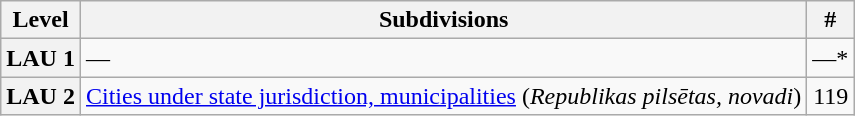<table class="wikitable">
<tr>
<th>Level</th>
<th>Subdivisions</th>
<th>#</th>
</tr>
<tr>
<th>LAU 1</th>
<td>—</td>
<td align="right">—*</td>
</tr>
<tr>
<th>LAU 2</th>
<td><a href='#'>Cities under state jurisdiction, municipalities</a> (<em>Republikas pilsētas, novadi</em>)</td>
<td align="right">119</td>
</tr>
</table>
